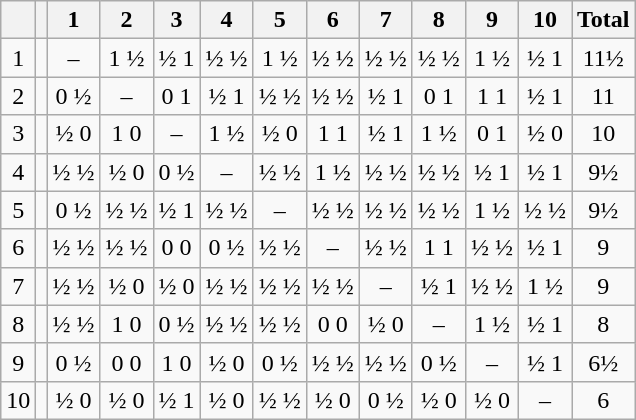<table class="wikitable" style="margin-left:4em;">
<tr>
<th></th>
<th></th>
<th>1</th>
<th>2</th>
<th>3</th>
<th>4</th>
<th>5</th>
<th>6</th>
<th>7</th>
<th>8</th>
<th>9</th>
<th>10</th>
<th>Total</th>
</tr>
<tr align=center>
<td>1</td>
<td align=left></td>
<td>–</td>
<td>1 ½</td>
<td>½ 1</td>
<td>½ ½</td>
<td>1 ½</td>
<td>½ ½</td>
<td>½ ½</td>
<td>½ ½</td>
<td>1 ½</td>
<td>½ 1</td>
<td>11½</td>
</tr>
<tr align=center>
<td>2</td>
<td align=left></td>
<td>0 ½</td>
<td>–</td>
<td>0 1</td>
<td>½ 1</td>
<td>½ ½</td>
<td>½ ½</td>
<td>½ 1</td>
<td>0 1</td>
<td>1 1</td>
<td>½ 1</td>
<td>11</td>
</tr>
<tr align=center>
<td>3</td>
<td align=left></td>
<td>½ 0</td>
<td>1 0</td>
<td>–</td>
<td>1 ½</td>
<td>½ 0</td>
<td>1 1</td>
<td>½ 1</td>
<td>1 ½</td>
<td>0 1</td>
<td>½ 0</td>
<td>10</td>
</tr>
<tr align=center>
<td>4</td>
<td align=left></td>
<td>½ ½</td>
<td>½ 0</td>
<td>0 ½</td>
<td>–</td>
<td>½ ½</td>
<td>1 ½</td>
<td>½ ½</td>
<td>½ ½</td>
<td>½ 1</td>
<td>½ 1</td>
<td>9½</td>
</tr>
<tr align=center>
<td>5</td>
<td align=left></td>
<td>0 ½</td>
<td>½ ½</td>
<td>½ 1</td>
<td>½ ½</td>
<td>–</td>
<td>½ ½</td>
<td>½ ½</td>
<td>½ ½</td>
<td>1 ½</td>
<td>½ ½</td>
<td>9½</td>
</tr>
<tr align=center>
<td>6</td>
<td align=left></td>
<td>½ ½</td>
<td>½ ½</td>
<td>0 0</td>
<td>0 ½</td>
<td>½ ½</td>
<td>–</td>
<td>½ ½</td>
<td>1 1</td>
<td>½ ½</td>
<td>½ 1</td>
<td>9</td>
</tr>
<tr align=center>
<td>7</td>
<td align=left></td>
<td>½ ½</td>
<td>½ 0</td>
<td>½ 0</td>
<td>½ ½</td>
<td>½ ½</td>
<td>½ ½</td>
<td>–</td>
<td>½ 1</td>
<td>½ ½</td>
<td>1 ½</td>
<td>9</td>
</tr>
<tr align=center>
<td>8</td>
<td align=left></td>
<td>½ ½</td>
<td>1 0</td>
<td>0 ½</td>
<td>½ ½</td>
<td>½ ½</td>
<td>0 0</td>
<td>½ 0</td>
<td>–</td>
<td>1 ½</td>
<td>½ 1</td>
<td>8</td>
</tr>
<tr align=center>
<td>9</td>
<td align=left></td>
<td>0 ½</td>
<td>0 0</td>
<td>1 0</td>
<td>½ 0</td>
<td>0 ½</td>
<td>½ ½</td>
<td>½ ½</td>
<td>0 ½</td>
<td>–</td>
<td>½ 1</td>
<td>6½</td>
</tr>
<tr align=center>
<td>10</td>
<td align=left></td>
<td>½ 0</td>
<td>½ 0</td>
<td>½ 1</td>
<td>½ 0</td>
<td>½ ½</td>
<td>½ 0</td>
<td>0 ½</td>
<td>½ 0</td>
<td>½ 0</td>
<td>–</td>
<td>6</td>
</tr>
</table>
